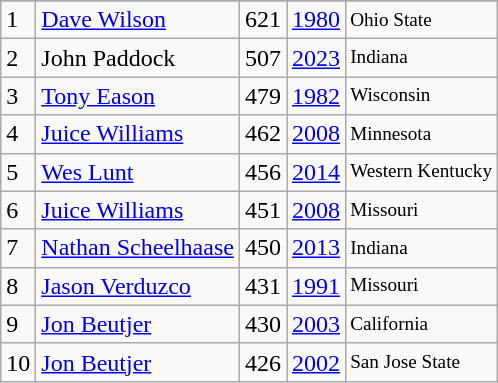<table class="wikitable">
<tr>
</tr>
<tr>
<td>1</td>
<td><a href='#'>Dave Wilson</a></td>
<td>621</td>
<td><a href='#'>1980</a></td>
<td style="font-size:80%;">Ohio State</td>
</tr>
<tr>
<td>2</td>
<td>John Paddock</td>
<td>507</td>
<td><a href='#'>2023</a></td>
<td style="font-size:80%;">Indiana</td>
</tr>
<tr>
<td>3</td>
<td><a href='#'>Tony Eason</a></td>
<td>479</td>
<td><a href='#'>1982</a></td>
<td style="font-size:80%;">Wisconsin</td>
</tr>
<tr>
<td>4</td>
<td><a href='#'>Juice Williams</a></td>
<td>462</td>
<td><a href='#'>2008</a></td>
<td style="font-size:80%;">Minnesota</td>
</tr>
<tr>
<td>5</td>
<td><a href='#'>Wes Lunt</a></td>
<td>456</td>
<td><a href='#'>2014</a></td>
<td style="font-size:80%;">Western Kentucky</td>
</tr>
<tr>
<td>6</td>
<td><a href='#'>Juice Williams</a></td>
<td>451</td>
<td><a href='#'>2008</a></td>
<td style="font-size:80%;">Missouri</td>
</tr>
<tr>
<td>7</td>
<td><a href='#'>Nathan Scheelhaase</a></td>
<td>450</td>
<td><a href='#'>2013</a></td>
<td style="font-size:80%;">Indiana</td>
</tr>
<tr>
<td>8</td>
<td><a href='#'>Jason Verduzco</a></td>
<td>431</td>
<td><a href='#'>1991</a></td>
<td style="font-size:80%;">Missouri</td>
</tr>
<tr>
<td>9</td>
<td><a href='#'>Jon Beutjer</a></td>
<td>430</td>
<td><a href='#'>2003</a></td>
<td style="font-size:80%;">California</td>
</tr>
<tr>
<td>10</td>
<td><a href='#'>Jon Beutjer</a></td>
<td>426</td>
<td><a href='#'>2002</a></td>
<td style="font-size:80%;">San Jose State</td>
</tr>
</table>
